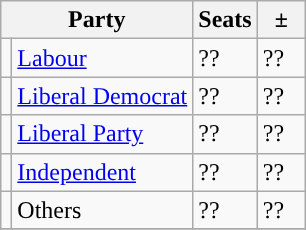<table class="wikitable">
<tr>
<th colspan="2">Party</th>
<th>Seats</th>
<th>  ±  </th>
</tr>
<tr>
<td style="background-color: "></td>
<td><a href='#'>Labour</a></td>
<td>??</td>
<td>??</td>
</tr>
<tr>
<td style="background-color: "></td>
<td><a href='#'>Liberal Democrat</a></td>
<td>??</td>
<td>??</td>
</tr>
<tr>
<td style="background-color: "></td>
<td><a href='#'>Liberal Party</a></td>
<td>??</td>
<td>??</td>
</tr>
<tr>
<td style="background-color: "></td>
<td><a href='#'>Independent</a></td>
<td>??</td>
<td>??</td>
</tr>
<tr>
<td style="background-color: "></td>
<td>Others</td>
<td>??</td>
<td>??</td>
</tr>
<tr>
</tr>
</table>
